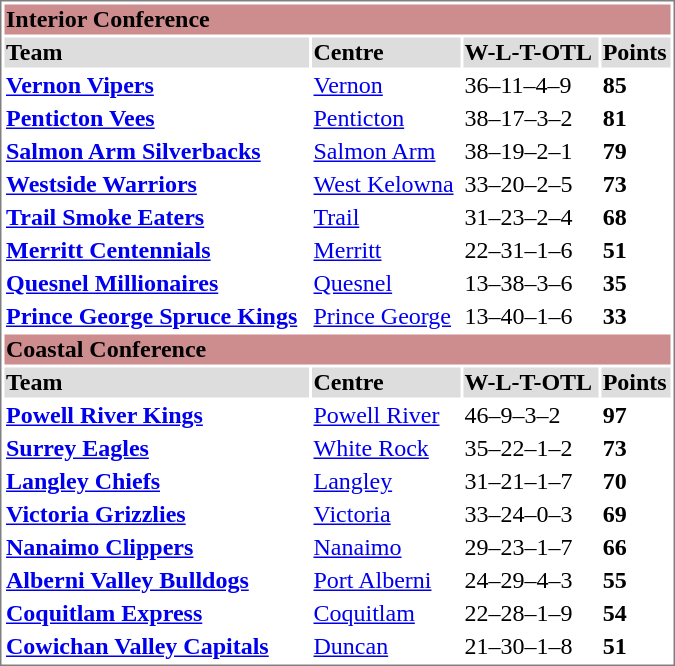<table cellpadding="0">
<tr style="text-align:left; vertical-align:top;">
<td></td>
<td><br><table cellpadding="1"  style="width:450px; font-size:100%; border:1px solid gray;">
<tr style="background:#cd8c8d;">
<td colspan="4"><strong>Interior Conference</strong></td>
</tr>
<tr>
<th style="background:#ddd;">Team</th>
<th style="background:#ddd;">Centre</th>
<th style="background:#ddd;">W-L-T-OTL</th>
<th style="background:#ddd;">Points</th>
</tr>
<tr>
<td><strong><a href='#'>Vernon Vipers</a></strong></td>
<td><a href='#'>Vernon</a></td>
<td>36–11–4–9</td>
<td><strong>85</strong></td>
</tr>
<tr>
<td><strong><a href='#'>Penticton Vees</a></strong></td>
<td><a href='#'>Penticton</a></td>
<td>38–17–3–2</td>
<td><strong>81</strong></td>
</tr>
<tr>
<td><strong><a href='#'>Salmon Arm Silverbacks</a></strong></td>
<td><a href='#'>Salmon Arm</a></td>
<td>38–19–2–1</td>
<td><strong>79</strong></td>
</tr>
<tr>
<td><strong><a href='#'>Westside Warriors</a></strong></td>
<td><a href='#'>West Kelowna</a></td>
<td>33–20–2–5</td>
<td><strong>73</strong></td>
</tr>
<tr>
<td><strong><a href='#'>Trail Smoke Eaters</a></strong></td>
<td><a href='#'>Trail</a></td>
<td>31–23–2–4</td>
<td><strong>68</strong></td>
</tr>
<tr>
<td><strong><a href='#'>Merritt Centennials</a></strong></td>
<td><a href='#'>Merritt</a></td>
<td>22–31–1–6</td>
<td><strong>51</strong></td>
</tr>
<tr>
<td><strong><a href='#'>Quesnel Millionaires</a></strong></td>
<td><a href='#'>Quesnel</a></td>
<td>13–38–3–6</td>
<td><strong>35</strong></td>
</tr>
<tr>
<td><strong><a href='#'>Prince George Spruce Kings</a></strong></td>
<td><a href='#'>Prince George</a></td>
<td>13–40–1–6</td>
<td><strong>33</strong></td>
</tr>
<tr style="background:#cd8c8d;">
<td colspan="4"><strong>Coastal Conference</strong></td>
</tr>
<tr>
<th style="background:#ddd;">Team</th>
<th style="background:#ddd;">Centre</th>
<th style="background:#ddd;">W-L-T-OTL</th>
<th style="background:#ddd;">Points</th>
</tr>
<tr>
<td><strong><a href='#'>Powell River Kings</a></strong></td>
<td><a href='#'>Powell River</a></td>
<td>46–9–3–2</td>
<td><strong>97</strong></td>
</tr>
<tr>
<td><strong><a href='#'>Surrey Eagles</a></strong></td>
<td><a href='#'>White Rock</a></td>
<td>35–22–1–2</td>
<td><strong>73</strong></td>
</tr>
<tr>
<td><strong><a href='#'>Langley Chiefs</a></strong></td>
<td><a href='#'>Langley</a></td>
<td>31–21–1–7</td>
<td><strong>70</strong></td>
</tr>
<tr>
<td><strong><a href='#'>Victoria Grizzlies</a></strong></td>
<td><a href='#'>Victoria</a></td>
<td>33–24–0–3</td>
<td><strong>69</strong></td>
</tr>
<tr>
<td><strong><a href='#'>Nanaimo Clippers</a></strong></td>
<td><a href='#'>Nanaimo</a></td>
<td>29–23–1–7</td>
<td><strong>66</strong></td>
</tr>
<tr>
<td><strong><a href='#'>Alberni Valley Bulldogs</a></strong></td>
<td><a href='#'>Port Alberni</a></td>
<td>24–29–4–3</td>
<td><strong>55</strong></td>
</tr>
<tr>
<td><strong><a href='#'>Coquitlam Express</a></strong></td>
<td><a href='#'>Coquitlam</a></td>
<td>22–28–1–9</td>
<td><strong>54</strong></td>
</tr>
<tr>
<td><strong><a href='#'>Cowichan Valley Capitals</a></strong></td>
<td><a href='#'>Duncan</a></td>
<td>21–30–1–8</td>
<td><strong>51</strong></td>
</tr>
</table>
</td>
</tr>
</table>
